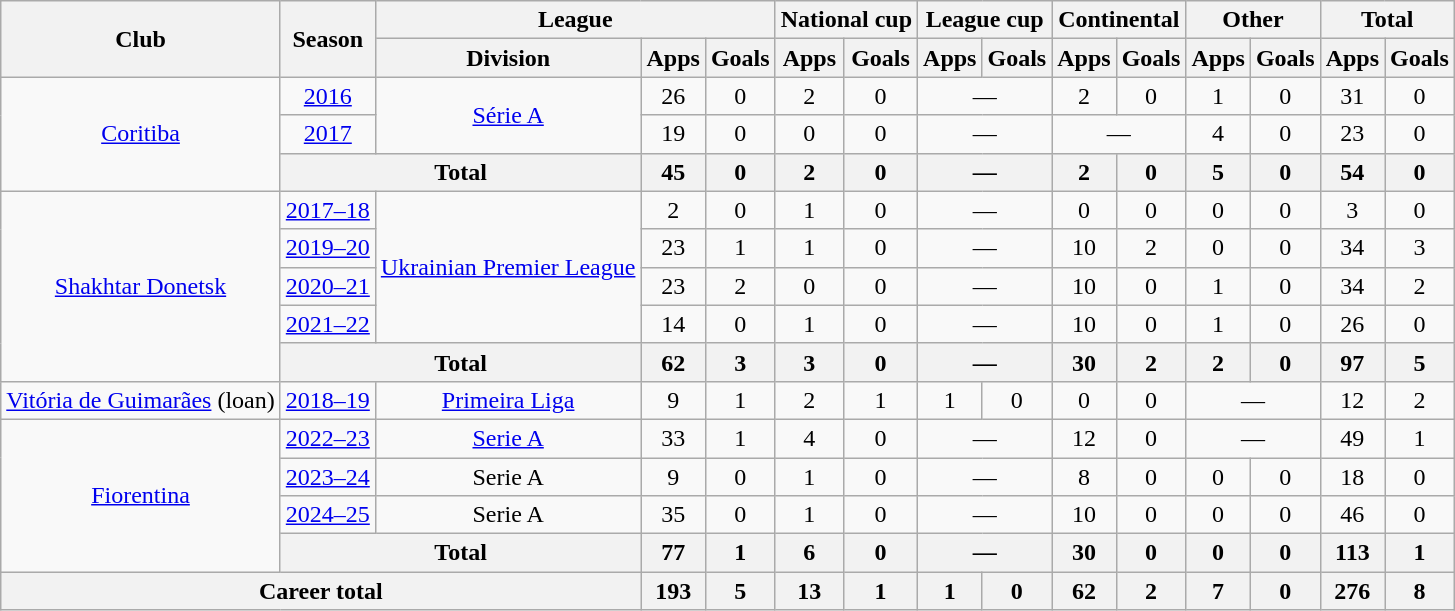<table class="wikitable" style="text-align:center">
<tr>
<th rowspan="2">Club</th>
<th rowspan="2">Season</th>
<th colspan="3">League</th>
<th colspan="2">National cup</th>
<th colspan="2">League cup</th>
<th colspan="2">Continental</th>
<th colspan="2">Other</th>
<th colspan="2">Total</th>
</tr>
<tr>
<th>Division</th>
<th>Apps</th>
<th>Goals</th>
<th>Apps</th>
<th>Goals</th>
<th>Apps</th>
<th>Goals</th>
<th>Apps</th>
<th>Goals</th>
<th>Apps</th>
<th>Goals</th>
<th>Apps</th>
<th>Goals</th>
</tr>
<tr>
<td rowspan="3"><a href='#'>Coritiba</a></td>
<td><a href='#'>2016</a></td>
<td rowspan="2"><a href='#'>Série A</a></td>
<td>26</td>
<td>0</td>
<td>2</td>
<td>0</td>
<td colspan="2">—</td>
<td>2</td>
<td>0</td>
<td>1</td>
<td>0</td>
<td>31</td>
<td>0</td>
</tr>
<tr>
<td><a href='#'>2017</a></td>
<td>19</td>
<td>0</td>
<td>0</td>
<td>0</td>
<td colspan="2">—</td>
<td colspan="2">—</td>
<td>4</td>
<td>0</td>
<td>23</td>
<td>0</td>
</tr>
<tr>
<th colspan="2">Total</th>
<th>45</th>
<th>0</th>
<th>2</th>
<th>0</th>
<th colspan="2">—</th>
<th>2</th>
<th>0</th>
<th>5</th>
<th>0</th>
<th>54</th>
<th>0</th>
</tr>
<tr>
<td rowspan="5"><a href='#'>Shakhtar Donetsk</a></td>
<td><a href='#'>2017–18</a></td>
<td rowspan="4"><a href='#'>Ukrainian Premier League</a></td>
<td>2</td>
<td>0</td>
<td>1</td>
<td>0</td>
<td colspan="2">—</td>
<td>0</td>
<td>0</td>
<td>0</td>
<td>0</td>
<td>3</td>
<td>0</td>
</tr>
<tr>
<td><a href='#'>2019–20</a></td>
<td>23</td>
<td>1</td>
<td>1</td>
<td>0</td>
<td colspan="2">—</td>
<td>10</td>
<td>2</td>
<td>0</td>
<td>0</td>
<td>34</td>
<td>3</td>
</tr>
<tr>
<td><a href='#'>2020–21</a></td>
<td>23</td>
<td>2</td>
<td>0</td>
<td>0</td>
<td colspan="2">—</td>
<td>10</td>
<td>0</td>
<td>1</td>
<td>0</td>
<td>34</td>
<td>2</td>
</tr>
<tr>
<td><a href='#'>2021–22</a></td>
<td>14</td>
<td>0</td>
<td>1</td>
<td>0</td>
<td colspan="2">—</td>
<td>10</td>
<td>0</td>
<td>1</td>
<td>0</td>
<td>26</td>
<td>0</td>
</tr>
<tr>
<th colspan="2">Total</th>
<th>62</th>
<th>3</th>
<th>3</th>
<th>0</th>
<th colspan="2">—</th>
<th>30</th>
<th>2</th>
<th>2</th>
<th>0</th>
<th>97</th>
<th>5</th>
</tr>
<tr>
<td><a href='#'>Vitória de Guimarães</a> (loan)</td>
<td><a href='#'>2018–19</a></td>
<td><a href='#'>Primeira Liga</a></td>
<td>9</td>
<td>1</td>
<td>2</td>
<td>1</td>
<td>1</td>
<td>0</td>
<td>0</td>
<td>0</td>
<td colspan="2">—</td>
<td>12</td>
<td>2</td>
</tr>
<tr>
<td rowspan="4"><a href='#'>Fiorentina</a></td>
<td><a href='#'>2022–23</a></td>
<td><a href='#'>Serie A</a></td>
<td>33</td>
<td>1</td>
<td>4</td>
<td>0</td>
<td colspan="2">—</td>
<td>12</td>
<td>0</td>
<td colspan="2">—</td>
<td>49</td>
<td>1</td>
</tr>
<tr>
<td><a href='#'>2023–24</a></td>
<td>Serie A</td>
<td>9</td>
<td>0</td>
<td>1</td>
<td>0</td>
<td colspan="2">—</td>
<td>8</td>
<td>0</td>
<td>0</td>
<td>0</td>
<td>18</td>
<td>0</td>
</tr>
<tr>
<td><a href='#'>2024–25</a></td>
<td>Serie A</td>
<td>35</td>
<td>0</td>
<td>1</td>
<td>0</td>
<td colspan="2">—</td>
<td>10</td>
<td>0</td>
<td>0</td>
<td>0</td>
<td>46</td>
<td>0</td>
</tr>
<tr>
<th colspan="2">Total</th>
<th>77</th>
<th>1</th>
<th>6</th>
<th>0</th>
<th colspan="2">—</th>
<th>30</th>
<th>0</th>
<th>0</th>
<th>0</th>
<th>113</th>
<th>1</th>
</tr>
<tr>
<th colspan="3">Career total</th>
<th>193</th>
<th>5</th>
<th>13</th>
<th>1</th>
<th>1</th>
<th>0</th>
<th>62</th>
<th>2</th>
<th>7</th>
<th>0</th>
<th>276</th>
<th>8</th>
</tr>
</table>
